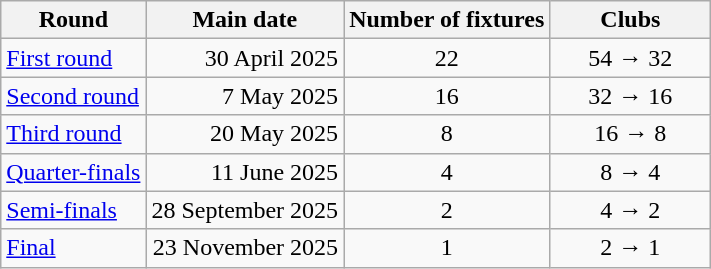<table class="wikitable" style="text-align:center">
<tr>
<th>Round</th>
<th>Main date</th>
<th>Number of fixtures</th>
<th width="100">Clubs</th>
</tr>
<tr>
<td align="left"><a href='#'>First round</a></td>
<td align="right">30 April 2025</td>
<td>22</td>
<td>54 → 32</td>
</tr>
<tr>
<td align="left"><a href='#'>Second round</a></td>
<td align="right">7 May 2025</td>
<td>16</td>
<td>32 → 16</td>
</tr>
<tr>
<td align="left"><a href='#'>Third round</a></td>
<td align="right">20 May 2025</td>
<td>8</td>
<td>16 → 8</td>
</tr>
<tr>
<td align="left"><a href='#'>Quarter-finals</a></td>
<td align="right">11 June 2025</td>
<td>4</td>
<td>8 → 4</td>
</tr>
<tr>
<td align="left"><a href='#'>Semi-finals</a></td>
<td align="right">28 September 2025</td>
<td>2</td>
<td>4 → 2</td>
</tr>
<tr>
<td align="left"><a href='#'>Final</a></td>
<td align="right">23 November 2025</td>
<td>1</td>
<td>2 → 1</td>
</tr>
</table>
